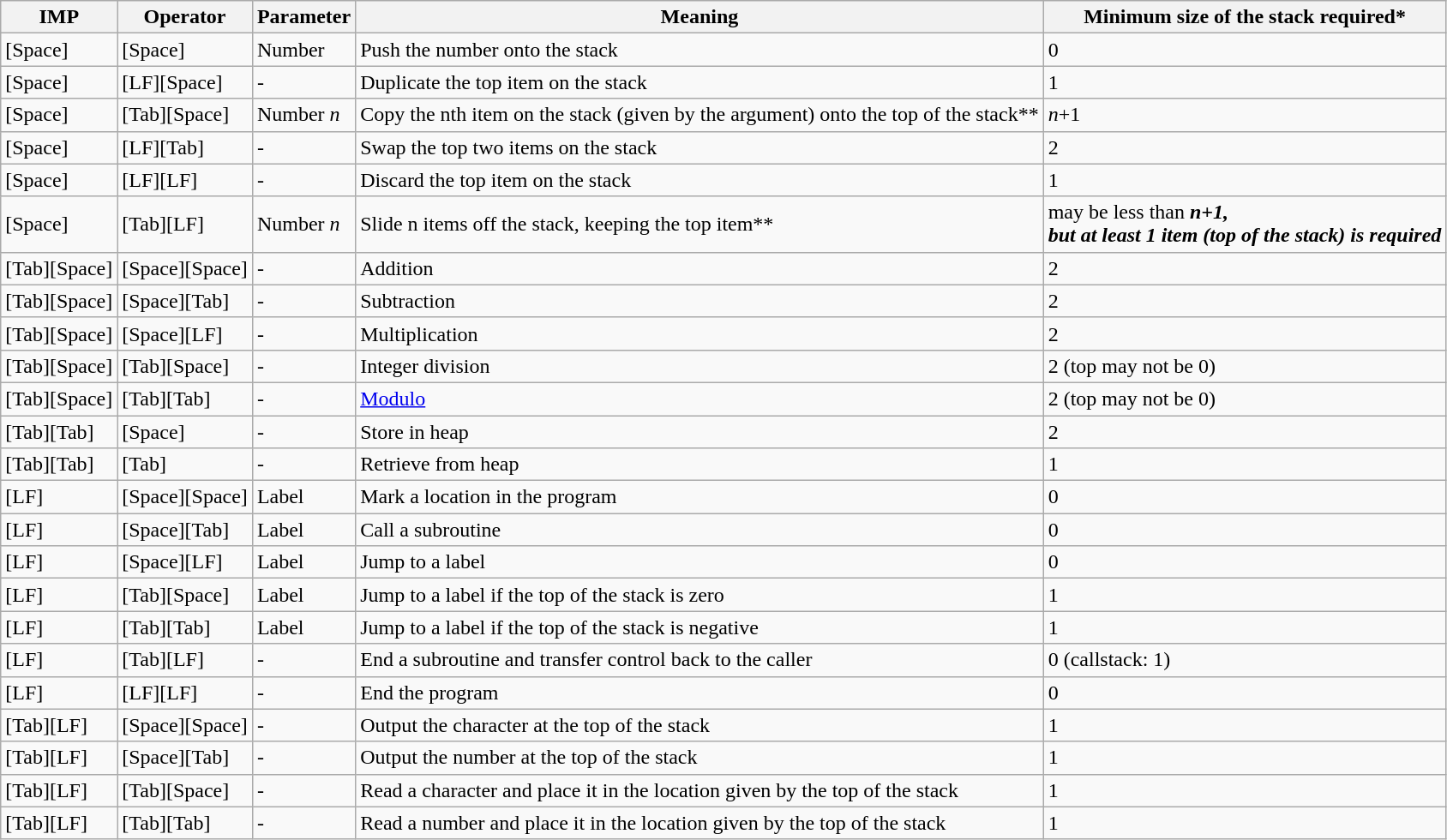<table class="wikitable">
<tr>
<th>IMP</th>
<th>Operator</th>
<th>Parameter</th>
<th>Meaning</th>
<th>Minimum size of the stack required*</th>
</tr>
<tr>
<td>[Space]</td>
<td>[Space]</td>
<td>Number</td>
<td>Push the number onto the stack</td>
<td>0</td>
</tr>
<tr>
<td>[Space]</td>
<td>[LF][Space]</td>
<td>-</td>
<td>Duplicate the top item on the stack</td>
<td>1</td>
</tr>
<tr>
<td>[Space]</td>
<td>[Tab][Space]</td>
<td>Number <em>n</em></td>
<td>Copy the nth item on the stack (given by the argument) onto the top of the stack**</td>
<td><em>n</em>+1</td>
</tr>
<tr>
<td>[Space]</td>
<td>[LF][Tab]</td>
<td>-</td>
<td>Swap the top two items on the stack</td>
<td>2</td>
</tr>
<tr>
<td>[Space]</td>
<td>[LF][LF]</td>
<td>-</td>
<td>Discard the top item on the stack</td>
<td>1</td>
</tr>
<tr>
<td>[Space]</td>
<td>[Tab][LF]</td>
<td>Number <em>n</em></td>
<td>Slide n items off the stack, keeping the top item**</td>
<td>may be less than <strong><em>n<em>+1<strong>,<br>but at least 1 item
(top of the stack)
is required</td>
</tr>
<tr>
<td>[Tab][Space]</td>
<td>[Space][Space]</td>
<td>-</td>
<td>Addition</td>
<td>2</td>
</tr>
<tr>
<td>[Tab][Space]</td>
<td>[Space][Tab]</td>
<td>-</td>
<td>Subtraction</td>
<td>2</td>
</tr>
<tr>
<td>[Tab][Space]</td>
<td>[Space][LF]</td>
<td>-</td>
<td>Multiplication</td>
<td>2</td>
</tr>
<tr>
<td>[Tab][Space]</td>
<td>[Tab][Space]</td>
<td>-</td>
<td>Integer division</td>
<td>2 (top may not be 0)</td>
</tr>
<tr>
<td>[Tab][Space]</td>
<td>[Tab][Tab]</td>
<td>-</td>
<td><a href='#'>Modulo</a></td>
<td>2 (top may not be 0)</td>
</tr>
<tr>
<td>[Tab][Tab]</td>
<td>[Space]</td>
<td>-</td>
<td>Store in heap</td>
<td>2</td>
</tr>
<tr>
<td>[Tab][Tab]</td>
<td>[Tab]</td>
<td>-</td>
<td>Retrieve from heap</td>
<td>1</td>
</tr>
<tr>
<td>[LF]</td>
<td>[Space][Space]</td>
<td>Label</td>
<td>Mark a location in the program</td>
<td>0</td>
</tr>
<tr>
<td>[LF]</td>
<td>[Space][Tab]</td>
<td>Label</td>
<td>Call a subroutine</td>
<td>0</td>
</tr>
<tr>
<td>[LF]</td>
<td>[Space][LF]</td>
<td>Label</td>
<td>Jump to a label</td>
<td>0</td>
</tr>
<tr>
<td>[LF]</td>
<td>[Tab][Space]</td>
<td>Label</td>
<td>Jump to a label if the top of the stack is zero</td>
<td>1</td>
</tr>
<tr>
<td>[LF]</td>
<td>[Tab][Tab]</td>
<td>Label</td>
<td>Jump to a label if the top of the stack is negative</td>
<td>1</td>
</tr>
<tr>
<td>[LF]</td>
<td>[Tab][LF]</td>
<td>-</td>
<td>End a subroutine and transfer control back to the caller</td>
<td>0 </em>(callstack: 1)<em></td>
</tr>
<tr>
<td>[LF]</td>
<td>[LF][LF]</td>
<td>-</td>
<td>End the program</td>
<td>0</td>
</tr>
<tr>
<td>[Tab][LF]</td>
<td>[Space][Space]</td>
<td>-</td>
<td>Output the character at the top of the stack</td>
<td>1</td>
</tr>
<tr>
<td>[Tab][LF]</td>
<td>[Space][Tab]</td>
<td>-</td>
<td>Output the number at the top of the stack</td>
<td>1</td>
</tr>
<tr>
<td>[Tab][LF]</td>
<td>[Tab][Space]</td>
<td>-</td>
<td>Read a character and place it in the location given by the top of the stack</td>
<td>1</td>
</tr>
<tr>
<td>[Tab][LF]</td>
<td>[Tab][Tab]</td>
<td>-</td>
<td>Read a number and place it in the location given by the top of the stack</td>
<td>1</td>
</tr>
</table>
